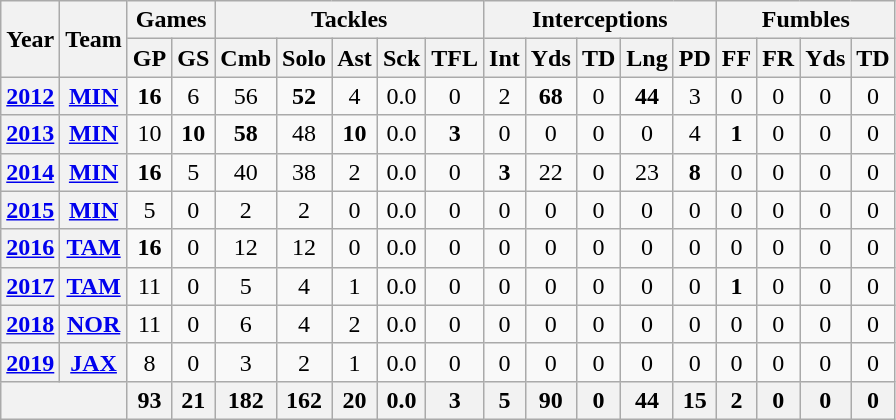<table class="wikitable" style="text-align:center">
<tr>
<th rowspan="2">Year</th>
<th rowspan="2">Team</th>
<th colspan="2">Games</th>
<th colspan="5">Tackles</th>
<th colspan="5">Interceptions</th>
<th colspan="4">Fumbles</th>
</tr>
<tr>
<th>GP</th>
<th>GS</th>
<th>Cmb</th>
<th>Solo</th>
<th>Ast</th>
<th>Sck</th>
<th>TFL</th>
<th>Int</th>
<th>Yds</th>
<th>TD</th>
<th>Lng</th>
<th>PD</th>
<th>FF</th>
<th>FR</th>
<th>Yds</th>
<th>TD</th>
</tr>
<tr>
<th><a href='#'>2012</a></th>
<th><a href='#'>MIN</a></th>
<td><strong>16</strong></td>
<td>6</td>
<td>56</td>
<td><strong>52</strong></td>
<td>4</td>
<td>0.0</td>
<td>0</td>
<td>2</td>
<td><strong>68</strong></td>
<td>0</td>
<td><strong>44</strong></td>
<td>3</td>
<td>0</td>
<td>0</td>
<td>0</td>
<td>0</td>
</tr>
<tr>
<th><a href='#'>2013</a></th>
<th><a href='#'>MIN</a></th>
<td>10</td>
<td><strong>10</strong></td>
<td><strong>58</strong></td>
<td>48</td>
<td><strong>10</strong></td>
<td>0.0</td>
<td><strong>3</strong></td>
<td>0</td>
<td>0</td>
<td>0</td>
<td>0</td>
<td>4</td>
<td><strong>1</strong></td>
<td>0</td>
<td>0</td>
<td>0</td>
</tr>
<tr>
<th><a href='#'>2014</a></th>
<th><a href='#'>MIN</a></th>
<td><strong>16</strong></td>
<td>5</td>
<td>40</td>
<td>38</td>
<td>2</td>
<td>0.0</td>
<td>0</td>
<td><strong>3</strong></td>
<td>22</td>
<td>0</td>
<td>23</td>
<td><strong>8</strong></td>
<td>0</td>
<td>0</td>
<td>0</td>
<td>0</td>
</tr>
<tr>
<th><a href='#'>2015</a></th>
<th><a href='#'>MIN</a></th>
<td>5</td>
<td>0</td>
<td>2</td>
<td>2</td>
<td>0</td>
<td>0.0</td>
<td>0</td>
<td>0</td>
<td>0</td>
<td>0</td>
<td>0</td>
<td>0</td>
<td>0</td>
<td>0</td>
<td>0</td>
<td>0</td>
</tr>
<tr>
<th><a href='#'>2016</a></th>
<th><a href='#'>TAM</a></th>
<td><strong>16</strong></td>
<td>0</td>
<td>12</td>
<td>12</td>
<td>0</td>
<td>0.0</td>
<td>0</td>
<td>0</td>
<td>0</td>
<td>0</td>
<td>0</td>
<td>0</td>
<td>0</td>
<td>0</td>
<td>0</td>
<td>0</td>
</tr>
<tr>
<th><a href='#'>2017</a></th>
<th><a href='#'>TAM</a></th>
<td>11</td>
<td>0</td>
<td>5</td>
<td>4</td>
<td>1</td>
<td>0.0</td>
<td>0</td>
<td>0</td>
<td>0</td>
<td>0</td>
<td>0</td>
<td>0</td>
<td><strong>1</strong></td>
<td>0</td>
<td>0</td>
<td>0</td>
</tr>
<tr>
<th><a href='#'>2018</a></th>
<th><a href='#'>NOR</a></th>
<td>11</td>
<td>0</td>
<td>6</td>
<td>4</td>
<td>2</td>
<td>0.0</td>
<td>0</td>
<td>0</td>
<td>0</td>
<td>0</td>
<td>0</td>
<td>0</td>
<td>0</td>
<td>0</td>
<td>0</td>
<td>0</td>
</tr>
<tr>
<th><a href='#'>2019</a></th>
<th><a href='#'>JAX</a></th>
<td>8</td>
<td>0</td>
<td>3</td>
<td>2</td>
<td>1</td>
<td>0.0</td>
<td>0</td>
<td>0</td>
<td>0</td>
<td>0</td>
<td>0</td>
<td>0</td>
<td>0</td>
<td>0</td>
<td>0</td>
<td>0</td>
</tr>
<tr>
<th colspan="2"></th>
<th>93</th>
<th>21</th>
<th>182</th>
<th>162</th>
<th>20</th>
<th>0.0</th>
<th>3</th>
<th>5</th>
<th>90</th>
<th>0</th>
<th>44</th>
<th>15</th>
<th>2</th>
<th>0</th>
<th>0</th>
<th>0</th>
</tr>
</table>
